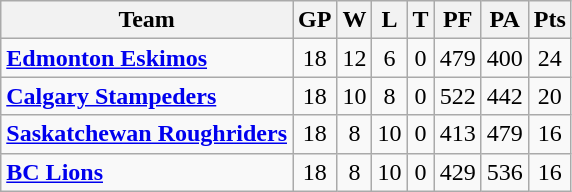<table class="wikitable">
<tr>
<th>Team</th>
<th>GP</th>
<th>W</th>
<th>L</th>
<th>T</th>
<th>PF</th>
<th>PA</th>
<th>Pts</th>
</tr>
<tr align="center">
<td align="left"><strong><a href='#'>Edmonton Eskimos</a></strong></td>
<td>18</td>
<td>12</td>
<td>6</td>
<td>0</td>
<td>479</td>
<td>400</td>
<td>24</td>
</tr>
<tr align="center">
<td align="left"><strong><a href='#'>Calgary Stampeders</a></strong></td>
<td>18</td>
<td>10</td>
<td>8</td>
<td>0</td>
<td>522</td>
<td>442</td>
<td>20</td>
</tr>
<tr align="center">
<td align="left"><strong><a href='#'>Saskatchewan Roughriders</a></strong></td>
<td>18</td>
<td>8</td>
<td>10</td>
<td>0</td>
<td>413</td>
<td>479</td>
<td>16</td>
</tr>
<tr align="center">
<td align="left"><strong><a href='#'>BC Lions</a></strong></td>
<td>18</td>
<td>8</td>
<td>10</td>
<td>0</td>
<td>429</td>
<td>536</td>
<td>16</td>
</tr>
</table>
